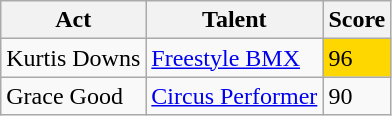<table class="wikitable">
<tr>
<th>Act</th>
<th>Talent</th>
<th>Score</th>
</tr>
<tr>
<td>Kurtis Downs</td>
<td><a href='#'>Freestyle BMX</a></td>
<td style="background:gold;">96</td>
</tr>
<tr>
<td>Grace Good</td>
<td><a href='#'>Circus Performer</a></td>
<td>90</td>
</tr>
</table>
